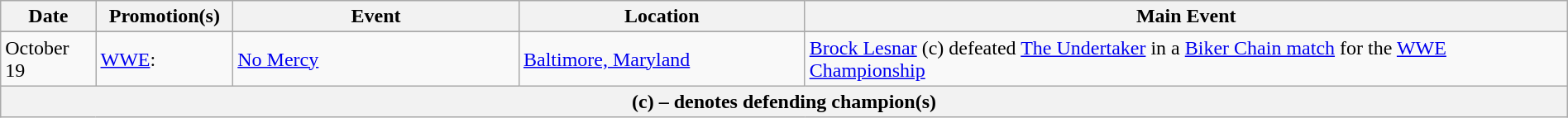<table class="wikitable" style="width:100%;">
<tr>
<th width="5%">Date</th>
<th width="5%">Promotion(s)</th>
<th style="width:15%;">Event</th>
<th style="width:15%;">Location</th>
<th style="width:40%;">Main Event</th>
</tr>
<tr style="width:20%;" |Notes>
</tr>
<tr>
<td>October 19</td>
<td><a href='#'>WWE</a>:<br></td>
<td><a href='#'>No Mercy</a></td>
<td><a href='#'>Baltimore, Maryland</a></td>
<td><a href='#'>Brock Lesnar</a> (c) defeated <a href='#'>The Undertaker</a> in a <a href='#'>Biker Chain match</a> for the <a href='#'>WWE Championship</a></td>
</tr>
<tr>
<th colspan="6">(c) – denotes defending champion(s)</th>
</tr>
</table>
